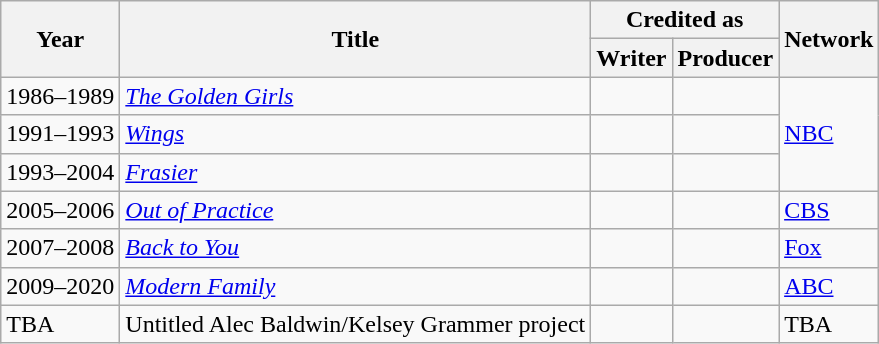<table class="wikitable">
<tr>
<th rowspan="2">Year</th>
<th rowspan="2">Title</th>
<th colspan="2">Credited as</th>
<th rowspan="2">Network</th>
</tr>
<tr>
<th><strong>Writer</strong></th>
<th><strong>Producer</strong></th>
</tr>
<tr>
<td>1986–1989</td>
<td><em><a href='#'>The Golden Girls</a></em></td>
<td></td>
<td></td>
<td rowspan="3"><a href='#'>NBC</a></td>
</tr>
<tr>
<td>1991–1993</td>
<td><em><a href='#'>Wings</a></em></td>
<td></td>
<td></td>
</tr>
<tr>
<td>1993–2004</td>
<td><em><a href='#'>Frasier</a></em></td>
<td></td>
<td></td>
</tr>
<tr>
<td>2005–2006</td>
<td><em><a href='#'>Out of Practice</a></em></td>
<td></td>
<td></td>
<td><a href='#'>CBS</a></td>
</tr>
<tr>
<td>2007–2008</td>
<td><em><a href='#'>Back to You</a></em></td>
<td></td>
<td></td>
<td><a href='#'>Fox</a></td>
</tr>
<tr>
<td>2009–2020</td>
<td><em><a href='#'>Modern Family</a></em></td>
<td></td>
<td></td>
<td><a href='#'>ABC</a></td>
</tr>
<tr>
<td>TBA</td>
<td>Untitled Alec Baldwin/Kelsey Grammer project</td>
<td></td>
<td></td>
<td>TBA</td>
</tr>
</table>
